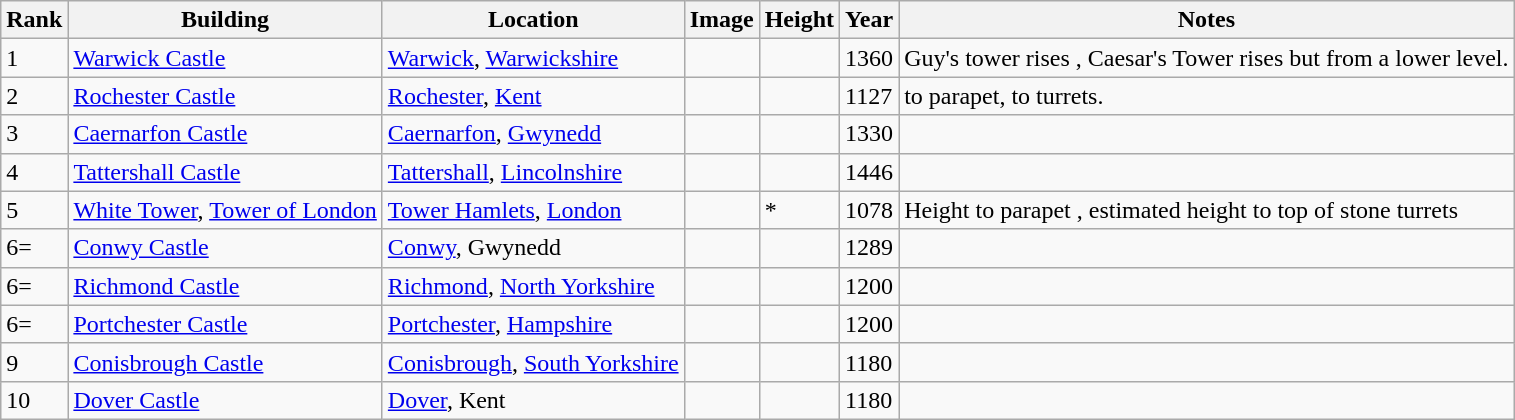<table class="wikitable sortable">
<tr>
<th>Rank<br></th>
<th>Building<br></th>
<th>Location<br></th>
<th class="unsortable">Image</th>
<th>Height<br></th>
<th>Year<br></th>
<th class="unsortable">Notes</th>
</tr>
<tr>
<td>1</td>
<td><a href='#'>Warwick Castle</a></td>
<td><a href='#'>Warwick</a>, <a href='#'>Warwickshire</a></td>
<td></td>
<td></td>
<td>1360</td>
<td> Guy's tower rises , Caesar's Tower rises  but from a lower level.</td>
</tr>
<tr>
<td>2</td>
<td><a href='#'>Rochester Castle</a></td>
<td><a href='#'>Rochester</a>, <a href='#'>Kent</a></td>
<td></td>
<td></td>
<td>1127</td>
<td>  to parapet,  to turrets.</td>
</tr>
<tr>
<td>3</td>
<td><a href='#'>Caernarfon Castle</a></td>
<td><a href='#'>Caernarfon</a>, <a href='#'>Gwynedd</a></td>
<td></td>
<td></td>
<td>1330</td>
<td></td>
</tr>
<tr>
<td>4</td>
<td><a href='#'>Tattershall Castle</a></td>
<td><a href='#'>Tattershall</a>, <a href='#'>Lincolnshire</a></td>
<td></td>
<td></td>
<td>1446</td>
<td></td>
</tr>
<tr>
<td>5</td>
<td><a href='#'>White Tower</a>, <a href='#'>Tower of London</a></td>
<td><a href='#'>Tower Hamlets</a>, <a href='#'>London</a></td>
<td></td>
<td>*</td>
<td>1078</td>
<td>Height to parapet , estimated height to top of stone turrets </td>
</tr>
<tr>
<td>6=</td>
<td><a href='#'>Conwy Castle</a></td>
<td><a href='#'>Conwy</a>, Gwynedd</td>
<td></td>
<td></td>
<td>1289</td>
<td></td>
</tr>
<tr>
<td>6=</td>
<td><a href='#'>Richmond Castle</a></td>
<td><a href='#'>Richmond</a>, <a href='#'>North Yorkshire</a></td>
<td></td>
<td></td>
<td>1200</td>
<td></td>
</tr>
<tr>
<td>6=</td>
<td><a href='#'>Portchester Castle</a></td>
<td><a href='#'>Portchester</a>, <a href='#'>Hampshire</a></td>
<td></td>
<td></td>
<td>1200</td>
<td></td>
</tr>
<tr>
<td>9</td>
<td><a href='#'>Conisbrough Castle</a></td>
<td><a href='#'>Conisbrough</a>, <a href='#'>South Yorkshire</a></td>
<td></td>
<td></td>
<td>1180</td>
<td></td>
</tr>
<tr>
<td>10</td>
<td><a href='#'>Dover Castle</a></td>
<td><a href='#'>Dover</a>, Kent</td>
<td></td>
<td></td>
<td>1180</td>
<td></td>
</tr>
</table>
